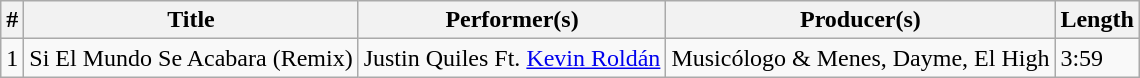<table class="wikitable">
<tr>
<th>#</th>
<th>Title</th>
<th>Performer(s)</th>
<th>Producer(s)</th>
<th>Length</th>
</tr>
<tr>
<td>1</td>
<td>Si El Mundo Se Acabara (Remix)</td>
<td>Justin Quiles Ft. <a href='#'>Kevin Roldán</a></td>
<td>Musicólogo & Menes, Dayme, El High</td>
<td>3:59</td>
</tr>
</table>
